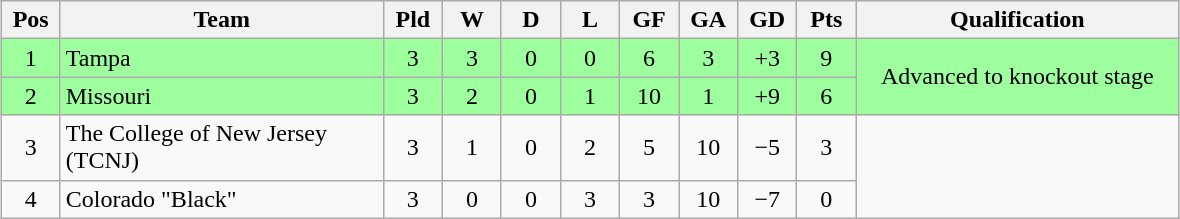<table class="wikitable" style="text-align:center; margin: 1em auto">
<tr>
<th style=width:2em>Pos</th>
<th style=width:13em>Team</th>
<th style=width:2em>Pld</th>
<th style=width:2em>W</th>
<th style=width:2em>D</th>
<th style=width:2em>L</th>
<th style=width:2em>GF</th>
<th style=width:2em>GA</th>
<th style=width:2em>GD</th>
<th style=width:2em>Pts</th>
<th style=width:13em>Qualification</th>
</tr>
<tr bgcolor="#9eff9e">
<td>1</td>
<td style="text-align:left">Tampa</td>
<td>3</td>
<td>3</td>
<td>0</td>
<td>0</td>
<td>6</td>
<td>3</td>
<td>+3</td>
<td>9</td>
<td rowspan="2">Advanced to knockout stage</td>
</tr>
<tr bgcolor="#9eff9e">
<td>2</td>
<td style="text-align:left">Missouri</td>
<td>3</td>
<td>2</td>
<td>0</td>
<td>1</td>
<td>10</td>
<td>1</td>
<td>+9</td>
<td>6</td>
</tr>
<tr>
<td>3</td>
<td style="text-align:left">The College of New Jersey (TCNJ)</td>
<td>3</td>
<td>1</td>
<td>0</td>
<td>2</td>
<td>5</td>
<td>10</td>
<td>−5</td>
<td>3</td>
<td rowspan="2"></td>
</tr>
<tr>
<td>4</td>
<td style="text-align:left">Colorado "Black"</td>
<td>3</td>
<td>0</td>
<td>0</td>
<td>3</td>
<td>3</td>
<td>10</td>
<td>−7</td>
<td>0</td>
</tr>
</table>
